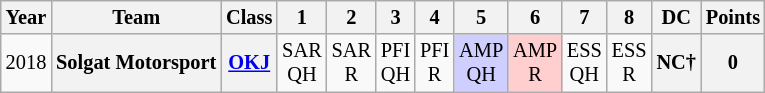<table class="wikitable" style="text-align:center; font-size:85%">
<tr>
<th>Year</th>
<th>Team</th>
<th>Class</th>
<th>1</th>
<th>2</th>
<th>3</th>
<th>4</th>
<th>5</th>
<th>6</th>
<th>7</th>
<th>8</th>
<th>DC</th>
<th>Points</th>
</tr>
<tr>
<td>2018</td>
<th nowrap>Solgat Motorsport</th>
<th><a href='#'>OKJ</a></th>
<td style="background:#;">SAR<br>QH</td>
<td style="background:#;">SAR<br>R</td>
<td style="background:#;">PFI<br>QH</td>
<td style="background:#;">PFI<br>R</td>
<td style="background:#CFCFFF;">AMP<br>QH<br></td>
<td style="background:#FFCFCF;">AMP<br>R<br></td>
<td style="background:#;">ESS<br>QH</td>
<td style="background:#;">ESS<br>R</td>
<th>NC†</th>
<th>0</th>
</tr>
</table>
